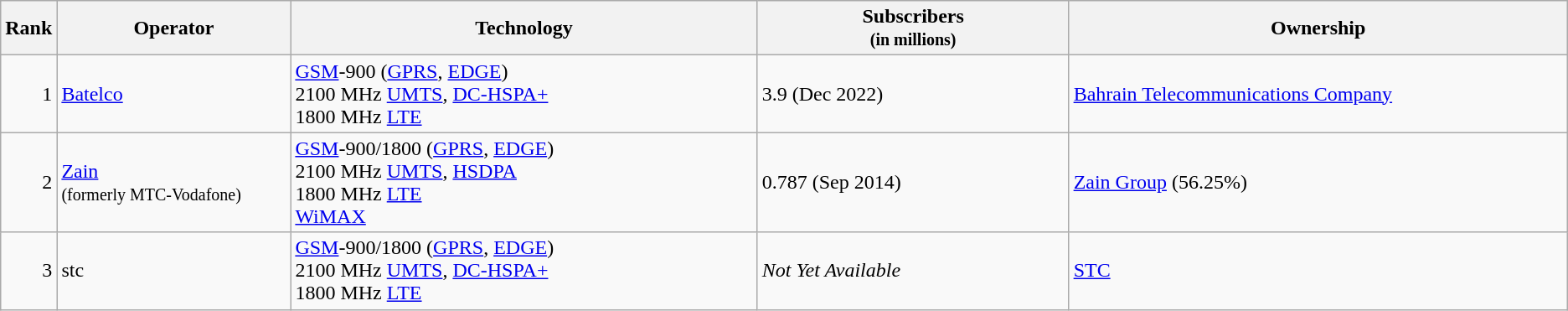<table class="wikitable">
<tr>
<th style="width:3%;">Rank</th>
<th style="width:15%;">Operator</th>
<th style="width:30%;">Technology</th>
<th style="width:20%;">Subscribers<br><small>(in millions)</small></th>
<th style="width:32%;">Ownership</th>
</tr>
<tr>
<td align=right>1</td>
<td><a href='#'>Batelco</a></td>
<td><a href='#'>GSM</a>-900 (<a href='#'>GPRS</a>, <a href='#'>EDGE</a>)<br>2100 MHz <a href='#'>UMTS</a>, <a href='#'>DC-HSPA+</a><br>1800 MHz <a href='#'>LTE</a></td>
<td>3.9 (Dec 2022)</td>
<td><a href='#'>Bahrain Telecommunications Company</a></td>
</tr>
<tr>
<td align=right>2</td>
<td><a href='#'>Zain</a><br><small>(formerly MTC-Vodafone)</small></td>
<td><a href='#'>GSM</a>-900/1800 (<a href='#'>GPRS</a>, <a href='#'>EDGE</a>)<br>2100 MHz <a href='#'>UMTS</a>, <a href='#'>HSDPA</a><br>1800 MHz <a href='#'>LTE</a><br><a href='#'>WiMAX</a></td>
<td>0.787 (Sep 2014)</td>
<td><a href='#'>Zain Group</a> (56.25%)</td>
</tr>
<tr>
<td align=right>3</td>
<td>stc</td>
<td><a href='#'>GSM</a>-900/1800 (<a href='#'>GPRS</a>, <a href='#'>EDGE</a>)<br>2100 MHz <a href='#'>UMTS</a>, <a href='#'>DC-HSPA+</a><br>1800 MHz <a href='#'>LTE</a></td>
<td><em>Not Yet Available</em></td>
<td><a href='#'>STC</a></td>
</tr>
</table>
